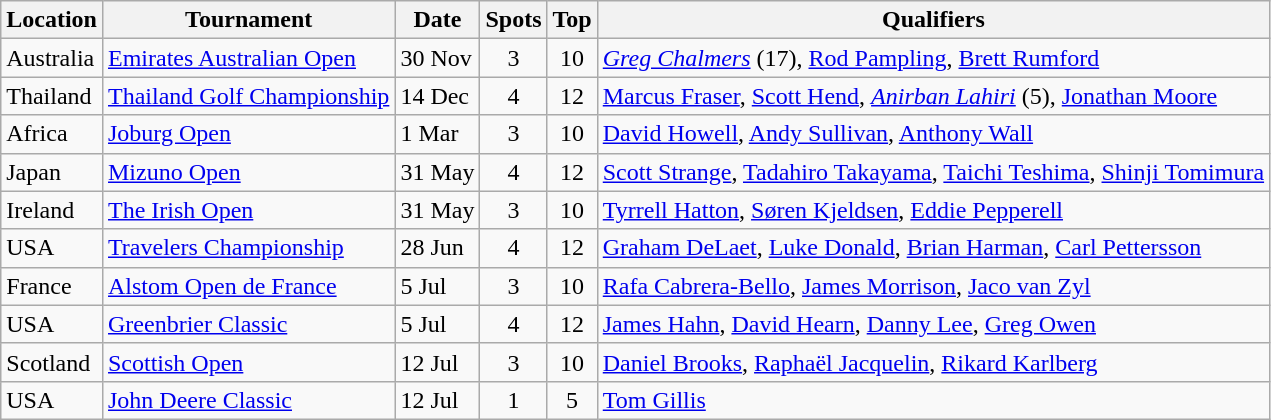<table class=wikitable>
<tr>
<th>Location</th>
<th>Tournament</th>
<th>Date</th>
<th align=center>Spots</th>
<th align=center>Top</th>
<th>Qualifiers</th>
</tr>
<tr>
<td>Australia</td>
<td><a href='#'>Emirates Australian Open</a></td>
<td>30 Nov</td>
<td align=center>3</td>
<td align=center>10</td>
<td><em><a href='#'>Greg Chalmers</a></em> (17), <a href='#'>Rod Pampling</a>, <a href='#'>Brett Rumford</a></td>
</tr>
<tr>
<td>Thailand</td>
<td><a href='#'>Thailand Golf Championship</a></td>
<td>14 Dec</td>
<td align=center>4</td>
<td align=center>12</td>
<td><a href='#'>Marcus Fraser</a>, <a href='#'>Scott Hend</a>, <em><a href='#'>Anirban Lahiri</a></em> (5), <a href='#'>Jonathan Moore</a></td>
</tr>
<tr>
<td>Africa</td>
<td><a href='#'>Joburg Open</a></td>
<td>1 Mar</td>
<td align=center>3</td>
<td align=center>10</td>
<td><a href='#'>David Howell</a>, <a href='#'>Andy Sullivan</a>, <a href='#'>Anthony Wall</a></td>
</tr>
<tr>
<td>Japan</td>
<td><a href='#'>Mizuno Open</a></td>
<td>31 May</td>
<td align=center>4</td>
<td align=center>12</td>
<td><a href='#'>Scott Strange</a>, <a href='#'>Tadahiro Takayama</a>, <a href='#'>Taichi Teshima</a>, <a href='#'>Shinji Tomimura</a></td>
</tr>
<tr>
<td>Ireland</td>
<td><a href='#'>The Irish Open</a></td>
<td>31 May</td>
<td align=center>3</td>
<td align=center>10</td>
<td><a href='#'>Tyrrell Hatton</a>, <a href='#'>Søren Kjeldsen</a>, <a href='#'>Eddie Pepperell</a></td>
</tr>
<tr>
<td>USA</td>
<td><a href='#'>Travelers Championship</a></td>
<td>28 Jun</td>
<td align=center>4</td>
<td align=center>12</td>
<td><a href='#'>Graham DeLaet</a>, <a href='#'>Luke Donald</a>, <a href='#'>Brian Harman</a>, <a href='#'>Carl Pettersson</a></td>
</tr>
<tr>
<td>France</td>
<td><a href='#'>Alstom Open de France</a></td>
<td>5 Jul</td>
<td align=center>3</td>
<td align=center>10</td>
<td><a href='#'>Rafa Cabrera-Bello</a>, <a href='#'>James Morrison</a>, <a href='#'>Jaco van Zyl</a></td>
</tr>
<tr>
<td>USA</td>
<td><a href='#'>Greenbrier Classic</a></td>
<td>5 Jul</td>
<td align=center>4</td>
<td align=center>12</td>
<td><a href='#'>James Hahn</a>, <a href='#'>David Hearn</a>, <a href='#'>Danny Lee</a>, <a href='#'>Greg Owen</a></td>
</tr>
<tr>
<td>Scotland</td>
<td><a href='#'>Scottish Open</a></td>
<td>12 Jul</td>
<td align=center>3</td>
<td align=center>10</td>
<td><a href='#'>Daniel Brooks</a>, <a href='#'>Raphaël Jacquelin</a>, <a href='#'>Rikard Karlberg</a></td>
</tr>
<tr>
<td>USA</td>
<td><a href='#'>John Deere Classic</a></td>
<td>12 Jul</td>
<td align=center>1</td>
<td align=center>5</td>
<td><a href='#'>Tom Gillis</a></td>
</tr>
</table>
